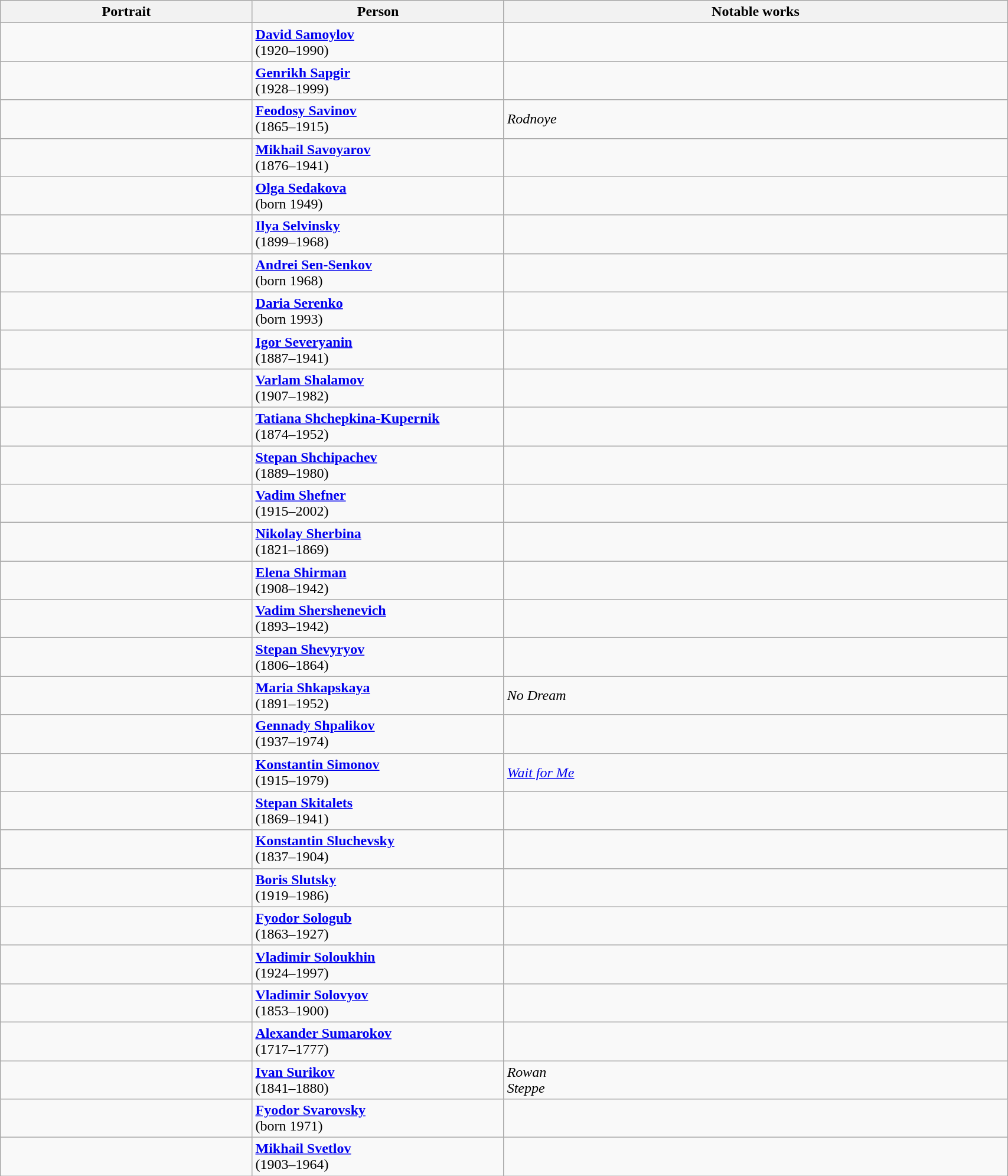<table class="wikitable" style="width:90%;">
<tr>
<th style="width:25%;">Portrait</th>
<th style="width:25%;">Person</th>
<th style="width:50%;">Notable works</th>
</tr>
<tr>
<td align=center></td>
<td><strong><a href='#'>David Samoylov</a></strong> <br>(1920–1990)</td>
<td></td>
</tr>
<tr>
<td align=center></td>
<td><strong><a href='#'>Genrikh Sapgir</a></strong><br> (1928–1999)</td>
<td></td>
</tr>
<tr>
<td align=center></td>
<td><strong><a href='#'>Feodosy Savinov</a></strong><br>(1865–1915)</td>
<td><em>Rodnoye</em></td>
</tr>
<tr>
<td align=center></td>
<td><strong><a href='#'>Mikhail Savoyarov</a></strong> <br>(1876–1941)</td>
<td></td>
</tr>
<tr>
<td align=center></td>
<td><strong><a href='#'>Olga Sedakova</a></strong> <br>(born 1949)</td>
<td></td>
</tr>
<tr>
<td align=center></td>
<td><strong><a href='#'>Ilya Selvinsky</a></strong> <br>(1899–1968)</td>
<td></td>
</tr>
<tr>
<td align=center></td>
<td><strong><a href='#'>Andrei Sen-Senkov</a></strong><br> (born 1968)</td>
<td></td>
</tr>
<tr>
<td align=center></td>
<td><strong><a href='#'>Daria Serenko</a></strong><br> (born 1993)</td>
<td></td>
</tr>
<tr>
<td align=center></td>
<td><strong><a href='#'>Igor Severyanin</a></strong><br> (1887–1941)</td>
<td></td>
</tr>
<tr>
<td align=center></td>
<td><strong><a href='#'>Varlam Shalamov</a></strong> <br>(1907–1982)</td>
<td></td>
</tr>
<tr>
<td align=center></td>
<td><strong><a href='#'>Tatiana Shchepkina-Kupernik</a></strong><br> (1874–1952)</td>
<td></td>
</tr>
<tr>
<td align=center></td>
<td><strong><a href='#'>Stepan Shchipachev</a></strong><br> (1889–1980)</td>
<td></td>
</tr>
<tr>
<td align=center></td>
<td><strong><a href='#'>Vadim Shefner</a></strong><br> (1915–2002)</td>
<td></td>
</tr>
<tr>
<td align=center></td>
<td><strong><a href='#'>Nikolay Sherbina</a></strong> <br>(1821–1869)</td>
<td></td>
</tr>
<tr>
<td align=center></td>
<td><strong><a href='#'>Elena Shirman</a></strong> <br>(1908–1942)</td>
<td></td>
</tr>
<tr>
<td align=center></td>
<td><strong><a href='#'>Vadim Shershenevich</a></strong><br> (1893–1942)</td>
<td></td>
</tr>
<tr>
<td align=center></td>
<td><strong><a href='#'>Stepan Shevyryov</a></strong><br> (1806–1864)</td>
<td></td>
</tr>
<tr>
<td align=center></td>
<td><strong><a href='#'>Maria Shkapskaya</a></strong> <br>(1891–1952)</td>
<td><em>No Dream</em></td>
</tr>
<tr>
<td align=center></td>
<td><strong><a href='#'>Gennady Shpalikov</a></strong><br> (1937–1974)</td>
<td></td>
</tr>
<tr>
<td align=center></td>
<td><strong><a href='#'>Konstantin Simonov</a></strong><br> (1915–1979)</td>
<td><em><a href='#'>Wait for Me</a></em></td>
</tr>
<tr>
<td align=center></td>
<td><strong><a href='#'>Stepan Skitalets</a></strong><br> (1869–1941)</td>
<td></td>
</tr>
<tr>
<td align=center></td>
<td><strong><a href='#'>Konstantin Sluchevsky</a></strong><br> (1837–1904)</td>
<td></td>
</tr>
<tr>
<td align=center></td>
<td><strong><a href='#'>Boris Slutsky</a></strong><br> (1919–1986)</td>
<td></td>
</tr>
<tr>
<td align=center></td>
<td><strong><a href='#'>Fyodor Sologub</a></strong> <br>(1863–1927)</td>
<td></td>
</tr>
<tr>
<td align=center></td>
<td><strong><a href='#'>Vladimir Soloukhin</a></strong> <br>(1924–1997)</td>
<td></td>
</tr>
<tr>
<td align=center></td>
<td><strong><a href='#'>Vladimir Solovyov</a></strong> <br>(1853–1900)</td>
<td></td>
</tr>
<tr>
<td align=center></td>
<td><strong><a href='#'>Alexander Sumarokov</a></strong><br> (1717–1777)</td>
<td></td>
</tr>
<tr>
<td align=center></td>
<td><strong><a href='#'>Ivan Surikov</a></strong><br> (1841–1880)</td>
<td><em>Rowan</em><br><em>Steppe</em></td>
</tr>
<tr>
<td align=center></td>
<td><strong><a href='#'>Fyodor Svarovsky</a></strong> <br>(born 1971)</td>
<td></td>
</tr>
<tr>
<td align=center></td>
<td><strong><a href='#'>Mikhail Svetlov</a></strong> <br>(1903–1964)</td>
<td></td>
</tr>
</table>
